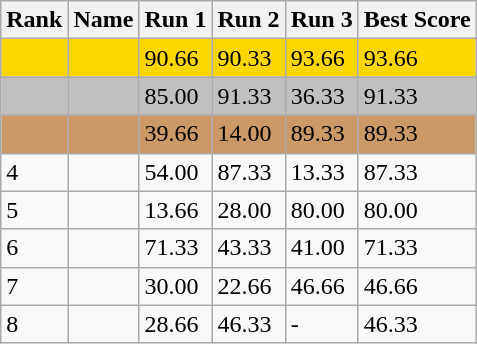<table class="wikitable">
<tr>
<th>Rank</th>
<th>Name</th>
<th>Run 1</th>
<th>Run 2</th>
<th>Run 3</th>
<th>Best Score</th>
</tr>
<tr style="background:gold;">
<td></td>
<td></td>
<td>90.66</td>
<td>90.33</td>
<td>93.66</td>
<td>93.66</td>
</tr>
<tr style="background:silver;">
<td></td>
<td></td>
<td>85.00</td>
<td>91.33</td>
<td>36.33</td>
<td>91.33</td>
</tr>
<tr style="background:#cc9966;">
<td></td>
<td></td>
<td>39.66</td>
<td>14.00</td>
<td>89.33</td>
<td>89.33</td>
</tr>
<tr>
<td>4</td>
<td></td>
<td>54.00</td>
<td>87.33</td>
<td>13.33</td>
<td>87.33</td>
</tr>
<tr>
<td>5</td>
<td></td>
<td>13.66</td>
<td>28.00</td>
<td>80.00</td>
<td>80.00</td>
</tr>
<tr>
<td>6</td>
<td></td>
<td>71.33</td>
<td>43.33</td>
<td>41.00</td>
<td>71.33</td>
</tr>
<tr>
<td>7</td>
<td></td>
<td>30.00</td>
<td>22.66</td>
<td>46.66</td>
<td>46.66</td>
</tr>
<tr>
<td>8</td>
<td></td>
<td>28.66</td>
<td>46.33</td>
<td>-</td>
<td>46.33</td>
</tr>
</table>
